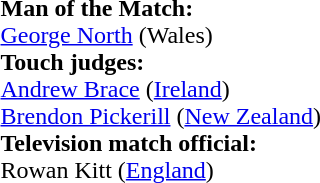<table style="width:100%">
<tr>
<td><br><strong>Man of the Match:</strong>
<br><a href='#'>George North</a> (Wales)<br><strong>Touch judges:</strong>
<br><a href='#'>Andrew Brace</a> (<a href='#'>Ireland</a>)
<br><a href='#'>Brendon Pickerill</a> (<a href='#'>New Zealand</a>)
<br><strong>Television match official:</strong>
<br>Rowan Kitt (<a href='#'>England</a>)</td>
</tr>
</table>
